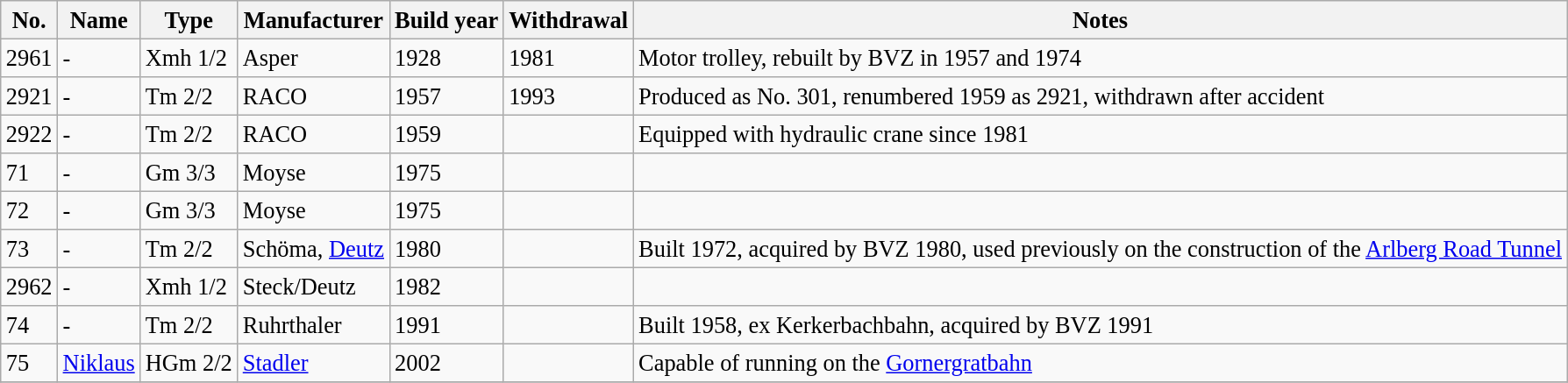<table class="wikitable sortable"     style="font-size: 110%;">
<tr>
<th>No.</th>
<th>Name</th>
<th>Type</th>
<th>Manufacturer</th>
<th>Build year</th>
<th>Withdrawal</th>
<th>Notes</th>
</tr>
<tr>
<td>2961</td>
<td>-</td>
<td>Xmh 1/2</td>
<td>Asper</td>
<td>1928</td>
<td>1981</td>
<td>Motor trolley, rebuilt by BVZ in 1957 and 1974</td>
</tr>
<tr>
<td>2921</td>
<td>-</td>
<td>Tm 2/2</td>
<td>RACO</td>
<td>1957</td>
<td>1993</td>
<td>Produced as No. 301, renumbered 1959 as 2921, withdrawn after accident</td>
</tr>
<tr>
<td>2922</td>
<td>-</td>
<td>Tm 2/2</td>
<td>RACO</td>
<td>1959</td>
<td></td>
<td>Equipped with hydraulic crane since 1981</td>
</tr>
<tr>
<td>71</td>
<td>-</td>
<td>Gm 3/3</td>
<td>Moyse</td>
<td>1975</td>
<td></td>
<td></td>
</tr>
<tr>
<td>72</td>
<td>-</td>
<td>Gm 3/3</td>
<td>Moyse</td>
<td>1975</td>
<td></td>
<td></td>
</tr>
<tr>
<td>73</td>
<td>-</td>
<td>Tm 2/2</td>
<td>Schöma, <a href='#'>Deutz</a></td>
<td>1980</td>
<td></td>
<td>Built 1972, acquired by BVZ 1980, used previously on the construction of the <a href='#'>Arlberg Road Tunnel</a></td>
</tr>
<tr>
<td>2962</td>
<td>-</td>
<td>Xmh 1/2</td>
<td>Steck/Deutz</td>
<td>1982</td>
<td></td>
<td></td>
</tr>
<tr>
<td>74</td>
<td>-</td>
<td>Tm 2/2</td>
<td>Ruhrthaler</td>
<td>1991</td>
<td></td>
<td>Built 1958, ex Kerkerbachbahn, acquired by BVZ 1991</td>
</tr>
<tr>
<td>75</td>
<td><a href='#'>Niklaus</a></td>
<td>HGm 2/2</td>
<td><a href='#'>Stadler</a></td>
<td>2002</td>
<td></td>
<td>Capable of running on the <a href='#'>Gornergratbahn</a></td>
</tr>
<tr>
</tr>
</table>
